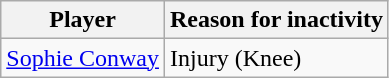<table class="wikitable plainrowheaders">
<tr>
<th scope="col"><strong>Player</strong></th>
<th scope="col"><strong>Reason for inactivity</strong></th>
</tr>
<tr>
<td><a href='#'>Sophie Conway</a></td>
<td>Injury (Knee)</td>
</tr>
</table>
